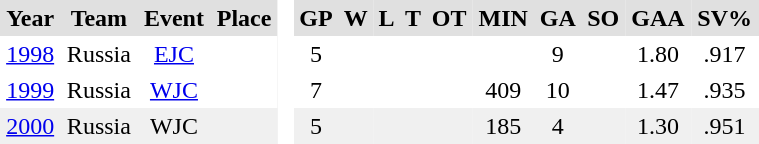<table BORDER="0" CELLPADDING="3" CELLSPACING="0" width=40%>
<tr ALIGN="center" bgcolor="#e0e0e0">
<th>Year</th>
<th>Team</th>
<th>Event</th>
<th>Place</th>
<th ALIGN="center" rowspan="99" bgcolor="#ffffff"> </th>
<th>GP</th>
<th>W</th>
<th>L</th>
<th>T</th>
<th>OT</th>
<th>MIN</th>
<th>GA</th>
<th>SO</th>
<th>GAA</th>
<th>SV%</th>
</tr>
<tr ALIGN="center">
<td><a href='#'>1998</a></td>
<td>Russia</td>
<td><a href='#'>EJC</a></td>
<td></td>
<td>5</td>
<td></td>
<td></td>
<td></td>
<td></td>
<td></td>
<td>9</td>
<td></td>
<td>1.80</td>
<td>.917</td>
</tr>
<tr ALIGN="center">
<td><a href='#'>1999</a></td>
<td>Russia</td>
<td><a href='#'>WJC</a></td>
<td></td>
<td>7</td>
<td></td>
<td></td>
<td></td>
<td></td>
<td>409</td>
<td>10</td>
<td></td>
<td>1.47</td>
<td>.935</td>
</tr>
<tr ALIGN="center" bgcolor="#f0f0f0">
<td><a href='#'>2000</a></td>
<td>Russia</td>
<td>WJC</td>
<td></td>
<td>5</td>
<td></td>
<td></td>
<td></td>
<td></td>
<td>185</td>
<td>4</td>
<td></td>
<td>1.30</td>
<td>.951</td>
</tr>
</table>
